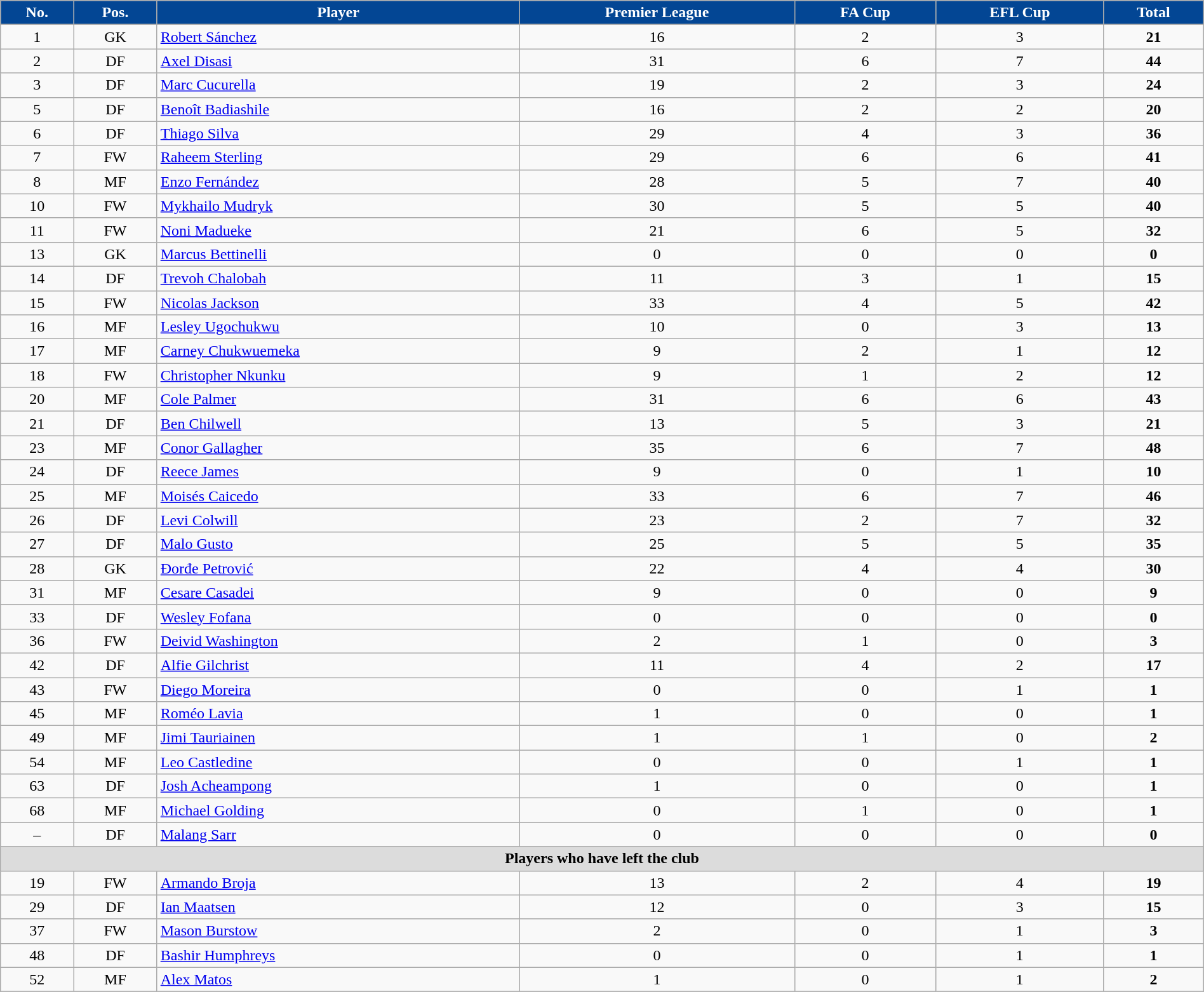<table class="wikitable sortable" style="text-align:center; width:100%">
<tr>
<th style=background-color:#034694;color:#FFFFFF>No.</th>
<th style=background-color:#034694;color:#FFFFFF>Pos.</th>
<th style=background-color:#034694;color:#FFFFFF>Player</th>
<th style=background-color:#034694;color:#FFFFFF>Premier League</th>
<th style=background-color:#034694;color:#FFFFFF>FA Cup</th>
<th style=background-color:#034694;color:#FFFFFF>EFL Cup</th>
<th style=background-color:#034694;color:#FFFFFF>Total</th>
</tr>
<tr>
<td>1</td>
<td>GK</td>
<td align=left> <a href='#'>Robert Sánchez</a></td>
<td>16</td>
<td>2</td>
<td>3</td>
<td><strong>21</strong></td>
</tr>
<tr>
<td>2</td>
<td>DF</td>
<td align=left> <a href='#'>Axel Disasi</a></td>
<td>31</td>
<td>6</td>
<td>7</td>
<td><strong>44</strong></td>
</tr>
<tr>
<td>3</td>
<td>DF</td>
<td align=left> <a href='#'>Marc Cucurella</a></td>
<td>19</td>
<td>2</td>
<td>3</td>
<td><strong>24</strong></td>
</tr>
<tr>
<td>5</td>
<td>DF</td>
<td align=left> <a href='#'>Benoît Badiashile</a></td>
<td>16</td>
<td>2</td>
<td>2</td>
<td><strong>20</strong></td>
</tr>
<tr>
<td>6</td>
<td>DF</td>
<td align=left> <a href='#'>Thiago Silva</a></td>
<td>29</td>
<td>4</td>
<td>3</td>
<td><strong>36</strong></td>
</tr>
<tr>
<td>7</td>
<td>FW</td>
<td align=left> <a href='#'>Raheem Sterling</a></td>
<td>29</td>
<td>6</td>
<td>6</td>
<td><strong>41</strong></td>
</tr>
<tr>
<td>8</td>
<td>MF</td>
<td align=left> <a href='#'>Enzo Fernández</a></td>
<td>28</td>
<td>5</td>
<td>7</td>
<td><strong>40</strong></td>
</tr>
<tr>
<td>10</td>
<td>FW</td>
<td align=left> <a href='#'>Mykhailo Mudryk</a></td>
<td>30</td>
<td>5</td>
<td>5</td>
<td><strong>40</strong></td>
</tr>
<tr>
<td>11</td>
<td>FW</td>
<td align=left> <a href='#'>Noni Madueke</a></td>
<td>21</td>
<td>6</td>
<td>5</td>
<td><strong>32</strong></td>
</tr>
<tr>
<td>13</td>
<td>GK</td>
<td align=left> <a href='#'>Marcus Bettinelli</a></td>
<td>0</td>
<td>0</td>
<td>0</td>
<td><strong>0</strong></td>
</tr>
<tr>
<td>14</td>
<td>DF</td>
<td align=left> <a href='#'>Trevoh Chalobah</a></td>
<td>11</td>
<td>3</td>
<td>1</td>
<td><strong>15</strong></td>
</tr>
<tr>
<td>15</td>
<td>FW</td>
<td align=left> <a href='#'>Nicolas Jackson</a></td>
<td>33</td>
<td>4</td>
<td>5</td>
<td><strong>42</strong></td>
</tr>
<tr>
<td>16</td>
<td>MF</td>
<td align=left> <a href='#'>Lesley Ugochukwu</a></td>
<td>10</td>
<td>0</td>
<td>3</td>
<td><strong>13</strong></td>
</tr>
<tr>
<td>17</td>
<td>MF</td>
<td align=left> <a href='#'>Carney Chukwuemeka</a></td>
<td>9</td>
<td>2</td>
<td>1</td>
<td><strong>12</strong></td>
</tr>
<tr>
<td>18</td>
<td>FW</td>
<td align=left> <a href='#'>Christopher Nkunku</a></td>
<td>9</td>
<td>1</td>
<td>2</td>
<td><strong>12</strong></td>
</tr>
<tr>
<td>20</td>
<td>MF</td>
<td align=left> <a href='#'>Cole Palmer</a></td>
<td>31</td>
<td>6</td>
<td>6</td>
<td><strong>43</strong></td>
</tr>
<tr>
<td>21</td>
<td>DF</td>
<td align=left> <a href='#'>Ben Chilwell</a></td>
<td>13</td>
<td>5</td>
<td>3</td>
<td><strong>21</strong></td>
</tr>
<tr>
<td>23</td>
<td>MF</td>
<td align=left> <a href='#'>Conor Gallagher</a></td>
<td>35</td>
<td>6</td>
<td>7</td>
<td><strong>48</strong></td>
</tr>
<tr>
<td>24</td>
<td>DF</td>
<td align=left> <a href='#'>Reece James</a></td>
<td>9</td>
<td>0</td>
<td>1</td>
<td><strong>10</strong></td>
</tr>
<tr>
<td>25</td>
<td>MF</td>
<td align=left> <a href='#'>Moisés Caicedo</a></td>
<td>33</td>
<td>6</td>
<td>7</td>
<td><strong>46</strong></td>
</tr>
<tr>
<td>26</td>
<td>DF</td>
<td align=left> <a href='#'>Levi Colwill</a></td>
<td>23</td>
<td>2</td>
<td>7</td>
<td><strong>32</strong></td>
</tr>
<tr>
<td>27</td>
<td>DF</td>
<td align=left> <a href='#'>Malo Gusto</a></td>
<td>25</td>
<td>5</td>
<td>5</td>
<td><strong>35</strong></td>
</tr>
<tr>
<td>28</td>
<td>GK</td>
<td align=left> <a href='#'>Đorđe Petrović</a></td>
<td>22</td>
<td>4</td>
<td>4</td>
<td><strong>30</strong></td>
</tr>
<tr>
<td>31</td>
<td>MF</td>
<td align=left> <a href='#'>Cesare Casadei</a></td>
<td>9</td>
<td>0</td>
<td>0</td>
<td><strong>9</strong></td>
</tr>
<tr>
<td>33</td>
<td>DF</td>
<td align=left> <a href='#'>Wesley Fofana</a></td>
<td>0</td>
<td>0</td>
<td>0</td>
<td><strong>0</strong></td>
</tr>
<tr>
<td>36</td>
<td>FW</td>
<td align=left> <a href='#'>Deivid Washington</a></td>
<td>2</td>
<td>1</td>
<td>0</td>
<td><strong>3</strong></td>
</tr>
<tr>
<td>42</td>
<td>DF</td>
<td align=left> <a href='#'>Alfie Gilchrist</a></td>
<td>11</td>
<td>4</td>
<td>2</td>
<td><strong>17</strong></td>
</tr>
<tr>
<td>43</td>
<td>FW</td>
<td align=left> <a href='#'>Diego Moreira</a></td>
<td>0</td>
<td>0</td>
<td>1</td>
<td><strong>1</strong></td>
</tr>
<tr>
<td>45</td>
<td>MF</td>
<td align=left> <a href='#'>Roméo Lavia</a></td>
<td>1</td>
<td>0</td>
<td>0</td>
<td><strong>1</strong></td>
</tr>
<tr>
<td>49</td>
<td>MF</td>
<td align=left> <a href='#'>Jimi Tauriainen</a></td>
<td>1</td>
<td>1</td>
<td>0</td>
<td><strong>2</strong></td>
</tr>
<tr>
<td>54</td>
<td>MF</td>
<td align=left> <a href='#'>Leo Castledine</a></td>
<td>0</td>
<td>0</td>
<td>1</td>
<td><strong>1</strong></td>
</tr>
<tr>
<td>63</td>
<td>DF</td>
<td align=left> <a href='#'>Josh Acheampong</a></td>
<td>1</td>
<td>0</td>
<td>0</td>
<td><strong>1</strong></td>
</tr>
<tr>
<td>68</td>
<td>MF</td>
<td align=left> <a href='#'>Michael Golding</a></td>
<td>0</td>
<td>1</td>
<td>0</td>
<td><strong>1</strong></td>
</tr>
<tr>
<td>–</td>
<td>DF</td>
<td align=left> <a href='#'>Malang Sarr</a></td>
<td>0</td>
<td>0</td>
<td>0</td>
<td><strong>0</strong></td>
</tr>
<tr>
<th colspan=10 style=background:#dcdcdc>Players who have left the club</th>
</tr>
<tr>
<td>19</td>
<td>FW</td>
<td align=left> <a href='#'>Armando Broja</a></td>
<td>13</td>
<td>2</td>
<td>4</td>
<td><strong>19</strong></td>
</tr>
<tr>
<td>29</td>
<td>DF</td>
<td align=left> <a href='#'>Ian Maatsen</a></td>
<td>12</td>
<td>0</td>
<td>3</td>
<td><strong>15</strong></td>
</tr>
<tr>
<td>37</td>
<td>FW</td>
<td align=left> <a href='#'>Mason Burstow</a></td>
<td>2</td>
<td>0</td>
<td>1</td>
<td><strong>3</strong></td>
</tr>
<tr>
<td>48</td>
<td>DF</td>
<td align=left> <a href='#'>Bashir Humphreys</a></td>
<td>0</td>
<td>0</td>
<td>1</td>
<td><strong>1</strong></td>
</tr>
<tr>
<td>52</td>
<td>MF</td>
<td align=left> <a href='#'>Alex Matos</a></td>
<td>1</td>
<td>0</td>
<td>1</td>
<td><strong>2</strong></td>
</tr>
<tr>
</tr>
</table>
